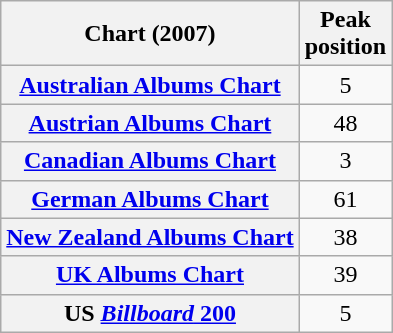<table class="wikitable sortable plainrowheaders">
<tr>
<th>Chart (2007)</th>
<th>Peak<br>position</th>
</tr>
<tr>
<th scope="row"><a href='#'>Australian Albums Chart</a></th>
<td style="text-align:center;">5</td>
</tr>
<tr>
<th scope="row"><a href='#'>Austrian Albums Chart</a></th>
<td style="text-align:center;">48</td>
</tr>
<tr>
<th scope="row"><a href='#'>Canadian Albums Chart</a></th>
<td style="text-align:center;">3</td>
</tr>
<tr>
<th scope="row"><a href='#'>German Albums Chart</a></th>
<td style="text-align:center;">61</td>
</tr>
<tr>
<th scope="row"><a href='#'>New Zealand Albums Chart</a></th>
<td style="text-align:center;">38</td>
</tr>
<tr>
<th scope="row"><a href='#'>UK Albums Chart</a></th>
<td style="text-align:center;">39</td>
</tr>
<tr>
<th scope="row">US <a href='#'><em>Billboard</em> 200</a></th>
<td style="text-align:center;">5</td>
</tr>
</table>
